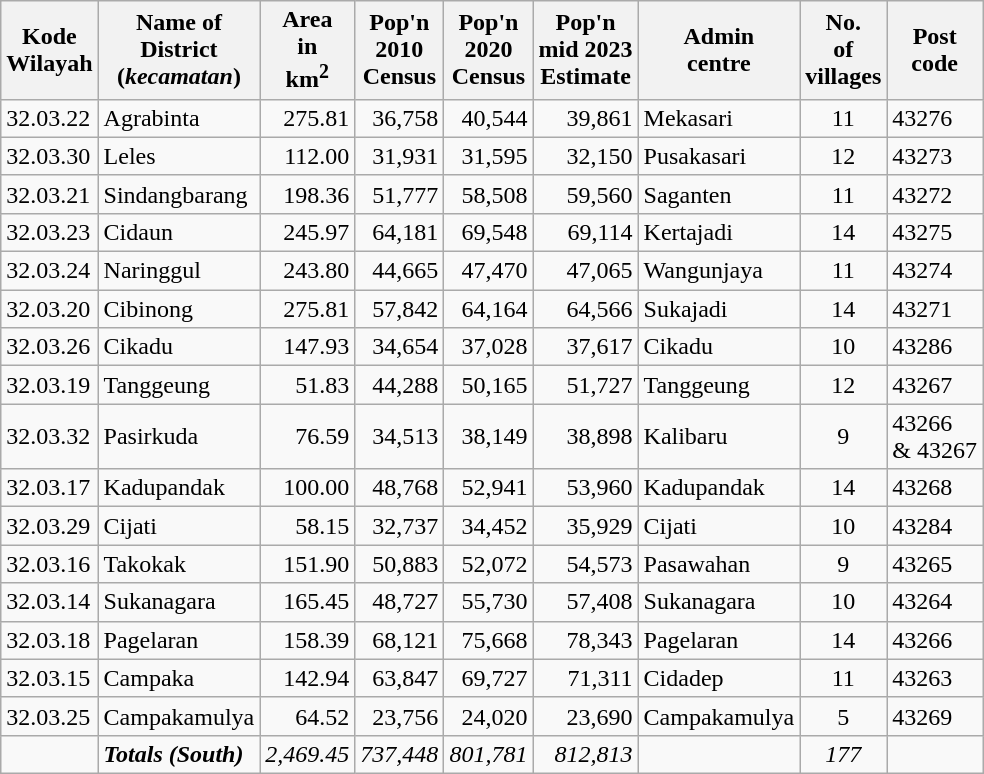<table class="wikitable">
<tr>
<th>Kode <br>Wilayah</th>
<th>Name of<br>District<br>(<em>kecamatan</em>)</th>
<th>Area <br>in<br>km<sup>2</sup></th>
<th>Pop'n <br>2010<br>Census</th>
<th>Pop'n <br>2020 <br>Census</th>
<th>Pop'n <br>mid 2023 <br>Estimate</th>
<th>Admin<br> centre</th>
<th>No.<br>of<br>villages</th>
<th>Post<br>code</th>
</tr>
<tr>
<td>32.03.22</td>
<td>Agrabinta </td>
<td align="right">275.81</td>
<td align="right">36,758</td>
<td align="right">40,544</td>
<td align="right">39,861</td>
<td>Mekasari</td>
<td align="center">11</td>
<td>43276</td>
</tr>
<tr>
<td>32.03.30</td>
<td>Leles </td>
<td align="right">112.00</td>
<td align="right">31,931</td>
<td align="right">31,595</td>
<td align="right">32,150</td>
<td>Pusakasari</td>
<td align="center">12</td>
<td>43273</td>
</tr>
<tr>
<td>32.03.21</td>
<td>Sindangbarang </td>
<td align="right">198.36</td>
<td align="right">51,777</td>
<td align="right">58,508</td>
<td align="right">59,560</td>
<td>Saganten</td>
<td align="center">11</td>
<td>43272</td>
</tr>
<tr>
<td>32.03.23</td>
<td>Cidaun </td>
<td align="right">245.97</td>
<td align="right">64,181</td>
<td align="right">69,548</td>
<td align="right">69,114</td>
<td>Kertajadi</td>
<td align="center">14</td>
<td>43275</td>
</tr>
<tr>
<td>32.03.24</td>
<td>Naringgul </td>
<td align="right">243.80</td>
<td align="right">44,665</td>
<td align="right">47,470</td>
<td align="right">47,065</td>
<td>Wangunjaya</td>
<td align="center">11</td>
<td>43274</td>
</tr>
<tr>
<td>32.03.20</td>
<td>Cibinong </td>
<td align="right">275.81</td>
<td align="right">57,842</td>
<td align="right">64,164</td>
<td align="right">64,566</td>
<td>Sukajadi</td>
<td align="center">14</td>
<td>43271</td>
</tr>
<tr>
<td>32.03.26</td>
<td>Cikadu </td>
<td align="right">147.93</td>
<td align="right">34,654</td>
<td align="right">37,028</td>
<td align="right">37,617</td>
<td>Cikadu</td>
<td align="center">10</td>
<td>43286</td>
</tr>
<tr>
<td>32.03.19</td>
<td>Tanggeung </td>
<td align="right">51.83</td>
<td align="right">44,288</td>
<td align="right">50,165</td>
<td align="right">51,727</td>
<td>Tanggeung</td>
<td align="center">12</td>
<td>43267</td>
</tr>
<tr>
<td>32.03.32</td>
<td>Pasirkuda </td>
<td align="right">76.59</td>
<td align="right">34,513</td>
<td align="right">38,149</td>
<td align="right">38,898</td>
<td>Kalibaru</td>
<td align="center">9</td>
<td>43266 <br>& 43267</td>
</tr>
<tr>
<td>32.03.17</td>
<td>Kadupandak </td>
<td align="right">100.00</td>
<td align="right">48,768</td>
<td align="right">52,941</td>
<td align="right">53,960</td>
<td>Kadupandak</td>
<td align="center">14</td>
<td>43268</td>
</tr>
<tr>
<td>32.03.29</td>
<td>Cijati </td>
<td align="right">58.15</td>
<td align="right">32,737</td>
<td align="right">34,452</td>
<td align="right">35,929</td>
<td>Cijati</td>
<td align="center">10</td>
<td>43284</td>
</tr>
<tr>
<td>32.03.16</td>
<td>Takokak </td>
<td align="right">151.90</td>
<td align="right">50,883</td>
<td align="right">52,072</td>
<td align="right">54,573</td>
<td>Pasawahan</td>
<td align="center">9</td>
<td>43265</td>
</tr>
<tr>
<td>32.03.14</td>
<td>Sukanagara </td>
<td align="right">165.45</td>
<td align="right">48,727</td>
<td align="right">55,730</td>
<td align="right">57,408</td>
<td>Sukanagara</td>
<td align="center">10</td>
<td>43264</td>
</tr>
<tr>
<td>32.03.18</td>
<td>Pagelaran </td>
<td align="right">158.39</td>
<td align="right">68,121</td>
<td align="right">75,668</td>
<td align="right">78,343</td>
<td>Pagelaran</td>
<td align="center">14</td>
<td>43266</td>
</tr>
<tr>
<td>32.03.15</td>
<td>Campaka </td>
<td align="right">142.94</td>
<td align="right">63,847</td>
<td align="right">69,727</td>
<td align="right">71,311</td>
<td>Cidadep</td>
<td align="center">11</td>
<td>43263</td>
</tr>
<tr>
<td>32.03.25</td>
<td>Campakamulya </td>
<td align="right">64.52</td>
<td align="right">23,756</td>
<td align="right">24,020</td>
<td align="right">23,690</td>
<td>Campakamulya</td>
<td align="center">5</td>
<td>43269</td>
</tr>
<tr>
<td></td>
<td><strong><em>Totals (South)</em></strong></td>
<td align="right"><em>2,469.45</em></td>
<td align="right"><em>737,448</em></td>
<td align="right"><em>801,781</em></td>
<td align="right"><em>812,813</em></td>
<td></td>
<td align="center"><em>177</em></td>
<td></td>
</tr>
</table>
